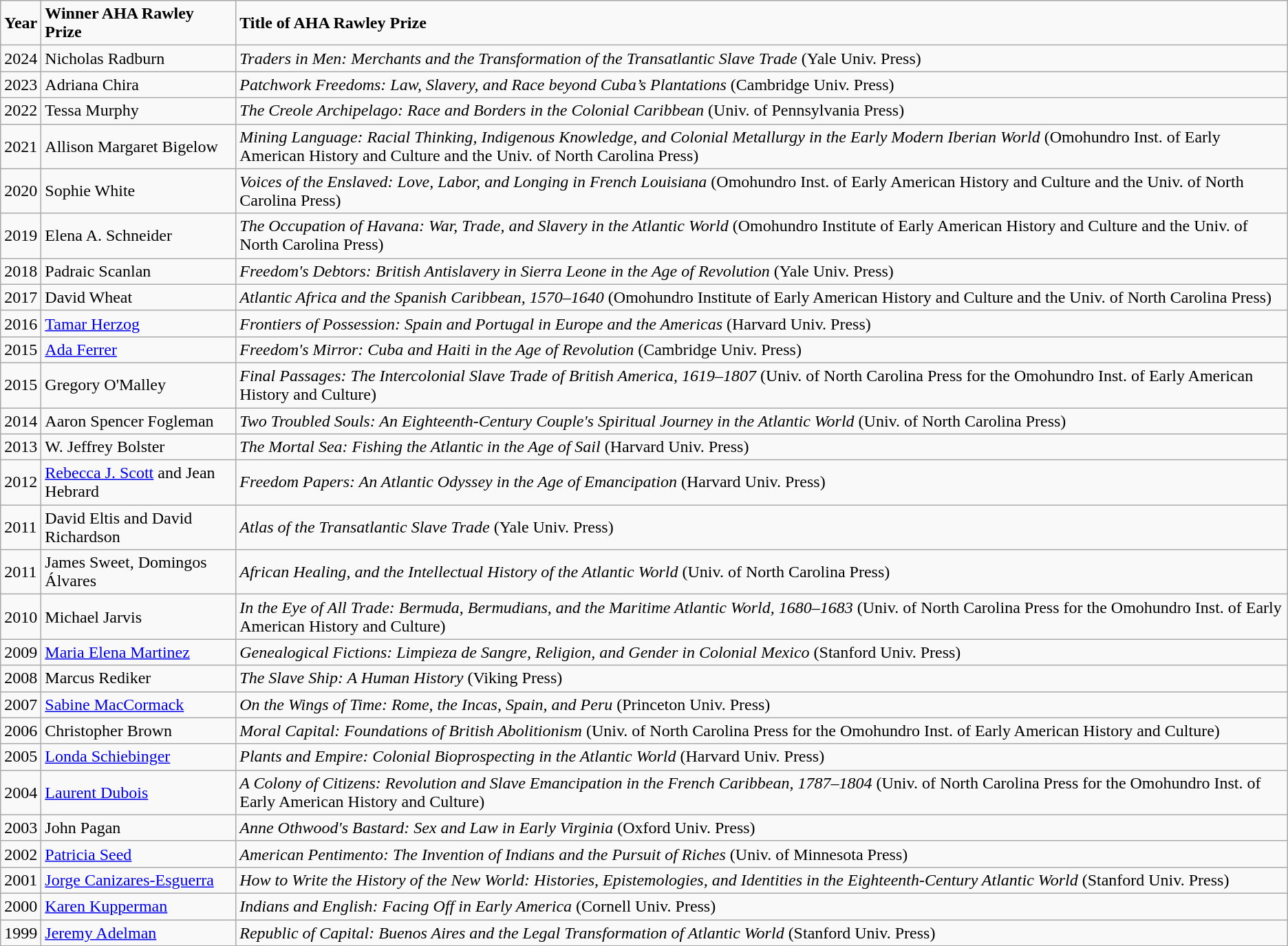<table class="wikitable">
<tr>
<td><strong>Year</strong></td>
<td><strong>Winner AHA Rawley Prize</strong></td>
<td><strong>Title of AHA Rawley Prize</strong></td>
</tr>
<tr>
<td>2024</td>
<td>Nicholas Radburn</td>
<td><em>Traders in Men: Merchants and the Transformation of the Transatlantic Slave Trade</em> (Yale Univ. Press)</td>
</tr>
<tr>
<td>2023</td>
<td>Adriana Chira</td>
<td><em>Patchwork Freedoms: Law, Slavery, and Race beyond Cuba’s Plantations</em> (Cambridge Univ. Press)</td>
</tr>
<tr>
<td>2022</td>
<td>Tessa Murphy</td>
<td><em>The Creole Archipelago: Race and Borders in the Colonial Caribbean</em> (Univ. of Pennsylvania Press)</td>
</tr>
<tr>
<td>2021</td>
<td>Allison Margaret Bigelow</td>
<td><em>Mining Language: Racial Thinking, Indigenous Knowledge, and Colonial Metallurgy in the Early Modern Iberian World</em> (Omohundro Inst. of Early American History and Culture and the Univ. of North Carolina Press)</td>
</tr>
<tr>
<td>2020</td>
<td>Sophie White</td>
<td><em>Voices of the Enslaved: Love, Labor, and Longing in French Louisiana</em> (Omohundro Inst. of Early American History and Culture and the Univ. of North Carolina Press)</td>
</tr>
<tr>
<td>2019</td>
<td>Elena A. Schneider</td>
<td><em>The Occupation of Havana: War, Trade, and Slavery in the Atlantic World</em> (Omohundro Institute of Early American History and Culture and the Univ. of North Carolina Press)</td>
</tr>
<tr>
<td>2018</td>
<td>Padraic Scanlan</td>
<td><em>Freedom's Debtors: British Antislavery in Sierra Leone in the Age of Revolution</em> (Yale Univ. Press)</td>
</tr>
<tr>
<td>2017</td>
<td>David Wheat</td>
<td><em>Atlantic Africa and the Spanish Caribbean, 1570–1640</em> (Omohundro Institute of Early American History and Culture and the Univ. of North Carolina Press)</td>
</tr>
<tr>
<td>2016</td>
<td><a href='#'>Tamar Herzog</a></td>
<td><em>Frontiers of Possession: Spain and Portugal in Europe and the Americas</em> (Harvard Univ. Press)</td>
</tr>
<tr>
<td>2015</td>
<td><a href='#'>Ada Ferrer</a></td>
<td><em>Freedom's Mirror: Cuba and Haiti in the Age of Revolution</em> (Cambridge Univ. Press)</td>
</tr>
<tr>
<td>2015</td>
<td>Gregory O'Malley</td>
<td><em>Final Passages: The Intercolonial Slave Trade of British America, 1619–1807</em> (Univ. of North Carolina Press for the Omohundro Inst. of Early American History and Culture)</td>
</tr>
<tr>
<td>2014</td>
<td>Aaron Spencer Fogleman</td>
<td><em>Two Troubled Souls: An Eighteenth-Century Couple's Spiritual Journey in the Atlantic World</em> (Univ. of North Carolina Press)</td>
</tr>
<tr>
<td>2013</td>
<td>W. Jeffrey Bolster</td>
<td><em>The Mortal Sea: Fishing the Atlantic in the Age of Sail</em> (Harvard Univ. Press)</td>
</tr>
<tr>
<td>2012</td>
<td><a href='#'>Rebecca J. Scott</a> and Jean Hebrard</td>
<td><em>Freedom Papers: An Atlantic Odyssey in the Age of Emancipation</em> (Harvard Univ. Press)</td>
</tr>
<tr>
<td>2011</td>
<td>David Eltis and David Richardson</td>
<td><em>Atlas of the Transatlantic Slave Trade</em> (Yale Univ. Press)</td>
</tr>
<tr>
<td>2011</td>
<td>James Sweet, Domingos Álvares</td>
<td><em>African Healing, and the Intellectual History of the Atlantic World</em> (Univ. of North Carolina Press)</td>
</tr>
<tr>
<td>2010</td>
<td>Michael Jarvis</td>
<td><em>In the Eye of All Trade: Bermuda, Bermudians, and the Maritime Atlantic World, 1680–1683</em> (Univ. of North Carolina Press for the Omohundro Inst. of Early American History and Culture)</td>
</tr>
<tr>
<td>2009</td>
<td><a href='#'>Maria Elena Martinez</a></td>
<td><em>Genealogical Fictions: Limpieza de Sangre, Religion, and Gender in Colonial Mexico</em> (Stanford Univ. Press)</td>
</tr>
<tr>
<td>2008</td>
<td>Marcus Rediker</td>
<td><em>The Slave Ship: A Human History</em> (Viking Press)</td>
</tr>
<tr>
<td>2007</td>
<td><a href='#'>Sabine MacCormack</a></td>
<td><em>On the Wings of Time: Rome, the Incas, Spain, and Peru</em> (Princeton Univ. Press)</td>
</tr>
<tr>
<td>2006</td>
<td>Christopher Brown</td>
<td><em>Moral Capital: Foundations of British Abolitionism</em> (Univ. of North Carolina Press for the Omohundro Inst. of Early American History and Culture)</td>
</tr>
<tr>
<td>2005</td>
<td><a href='#'>Londa Schiebinger</a></td>
<td><em>Plants and Empire: Colonial Bioprospecting in the Atlantic World</em> (Harvard Univ. Press)</td>
</tr>
<tr>
<td>2004</td>
<td><a href='#'>Laurent Dubois</a></td>
<td><em>A Colony of Citizens: Revolution and Slave Emancipation in the French Caribbean, 1787–1804</em> (Univ. of North Carolina Press for the Omohundro Inst. of Early American History and Culture)</td>
</tr>
<tr>
<td>2003</td>
<td>John Pagan</td>
<td><em>Anne Othwood's Bastard: Sex and Law in Early Virginia</em> (Oxford Univ. Press)</td>
</tr>
<tr>
<td>2002</td>
<td><a href='#'>Patricia Seed</a></td>
<td><em>American Pentimento: The Invention of Indians and the Pursuit of Riches</em> (Univ. of Minnesota Press)</td>
</tr>
<tr>
<td>2001</td>
<td><a href='#'>Jorge Canizares-Esguerra</a></td>
<td><em>How to Write the History of the New World: Histories, Epistemologies, and Identities in the Eighteenth-Century Atlantic World</em> (Stanford Univ. Press)</td>
</tr>
<tr>
<td>2000</td>
<td><a href='#'>Karen Kupperman</a></td>
<td><em>Indians and English: Facing Off in Early America</em> (Cornell Univ. Press)</td>
</tr>
<tr>
<td>1999</td>
<td><a href='#'>Jeremy Adelman</a></td>
<td><em>Republic of Capital: Buenos Aires and the Legal Transformation of Atlantic World</em> (Stanford Univ. Press)</td>
</tr>
<tr>
</tr>
</table>
